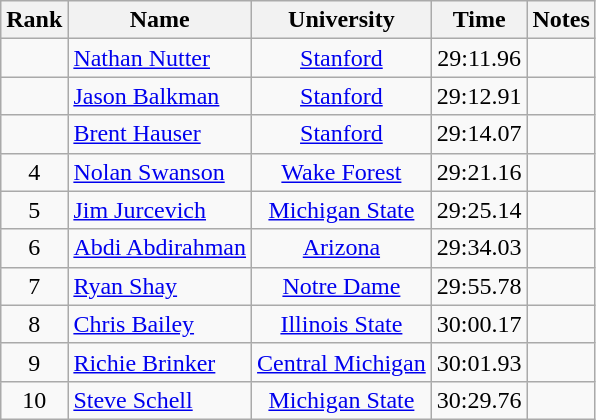<table class="wikitable sortable" style="text-align:center">
<tr>
<th>Rank</th>
<th>Name</th>
<th>University</th>
<th>Time</th>
<th>Notes</th>
</tr>
<tr>
<td></td>
<td align=left><a href='#'>Nathan Nutter</a></td>
<td><a href='#'>Stanford</a></td>
<td>29:11.96</td>
<td></td>
</tr>
<tr>
<td></td>
<td align=left><a href='#'>Jason Balkman</a></td>
<td><a href='#'>Stanford</a></td>
<td>29:12.91</td>
<td></td>
</tr>
<tr>
<td></td>
<td align=left><a href='#'>Brent Hauser</a></td>
<td><a href='#'>Stanford</a></td>
<td>29:14.07</td>
<td></td>
</tr>
<tr>
<td>4</td>
<td align=left><a href='#'>Nolan Swanson</a></td>
<td><a href='#'>Wake Forest</a></td>
<td>29:21.16</td>
<td></td>
</tr>
<tr>
<td>5</td>
<td align=left><a href='#'>Jim Jurcevich</a></td>
<td><a href='#'>Michigan State</a></td>
<td>29:25.14</td>
<td></td>
</tr>
<tr>
<td>6</td>
<td align=left><a href='#'>Abdi Abdirahman</a></td>
<td><a href='#'>Arizona</a></td>
<td>29:34.03</td>
<td></td>
</tr>
<tr>
<td>7</td>
<td align=left><a href='#'>Ryan Shay</a></td>
<td><a href='#'>Notre Dame</a></td>
<td>29:55.78</td>
<td></td>
</tr>
<tr>
<td>8</td>
<td align=left><a href='#'>Chris Bailey</a></td>
<td><a href='#'>Illinois State</a></td>
<td>30:00.17</td>
<td></td>
</tr>
<tr>
<td>9</td>
<td align=left><a href='#'>Richie Brinker</a></td>
<td><a href='#'>Central Michigan</a></td>
<td>30:01.93</td>
<td></td>
</tr>
<tr>
<td>10</td>
<td align=left><a href='#'>Steve Schell</a></td>
<td><a href='#'>Michigan State</a></td>
<td>30:29.76</td>
<td></td>
</tr>
</table>
